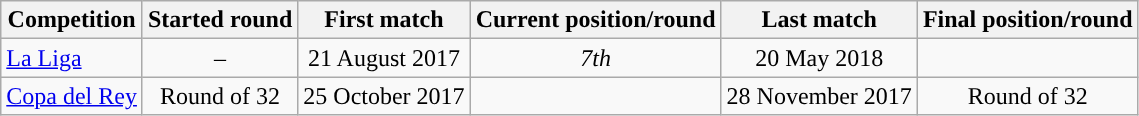<table class="wikitable" style="font-size:100%; text-align:center">
<tr>
<th>Competition</th>
<th>Started round</th>
<th>First match</th>
<th>Current position/round</th>
<th>Last match</th>
<th>Final position/round</th>
</tr>
<tr style="background:">
<td align="left"><a href='#'>La Liga</a></td>
<td>–</td>
<td>21 August 2017</td>
<td><em>7th</em></td>
<td>20 May 2018</td>
<td></td>
</tr>
<tr style="background:">
<td align="left"><a href='#'>Copa del Rey</a></td>
<td>Round of 32</td>
<td>25 October 2017</td>
<td></td>
<td>28 November 2017</td>
<td>Round of 32</td>
</tr>
</table>
